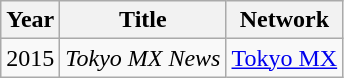<table class="wikitable">
<tr>
<th>Year</th>
<th>Title</th>
<th>Network</th>
</tr>
<tr>
<td>2015</td>
<td><em>Tokyo MX News</em></td>
<td><a href='#'>Tokyo MX</a></td>
</tr>
</table>
